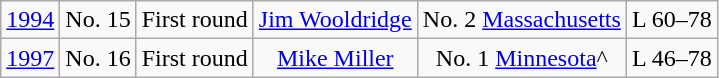<table class="wikitable">
<tr align="center">
<td><a href='#'>1994</a></td>
<td>No. 15</td>
<td>First round</td>
<td><a href='#'>Jim Wooldridge</a></td>
<td>No. 2 <a href='#'>Massachusetts</a></td>
<td>L 60–78</td>
</tr>
<tr align="center">
<td><a href='#'>1997</a></td>
<td>No. 16</td>
<td>First round</td>
<td><a href='#'>Mike Miller</a></td>
<td>No. 1 <a href='#'>Minnesota</a>^</td>
<td>L 46–78</td>
</tr>
</table>
